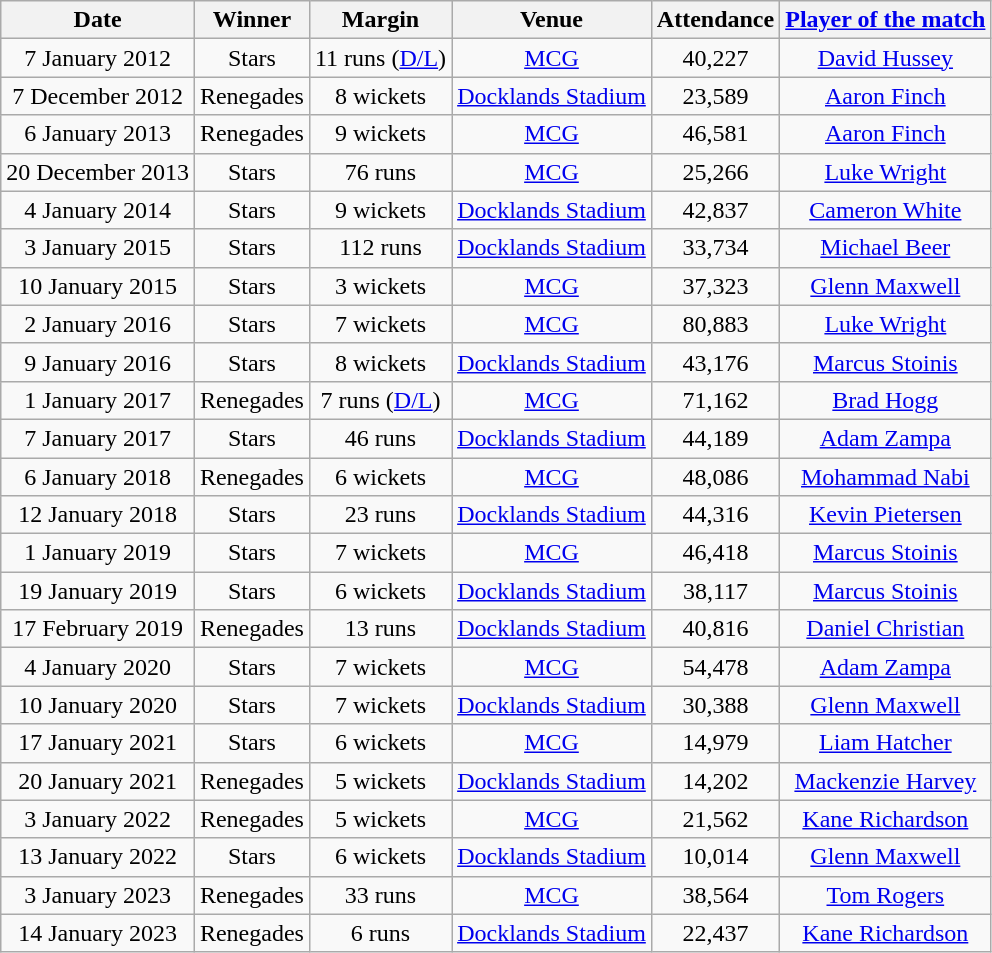<table class="wikitable" style="text-align:center">
<tr>
<th>Date</th>
<th>Winner</th>
<th>Margin</th>
<th>Venue</th>
<th>Attendance</th>
<th><a href='#'>Player of the match</a></th>
</tr>
<tr>
<td>7 January 2012</td>
<td>Stars</td>
<td>11 runs (<a href='#'>D/L</a>)</td>
<td><a href='#'>MCG</a></td>
<td>40,227</td>
<td><a href='#'>David Hussey</a></td>
</tr>
<tr>
<td>7 December 2012</td>
<td>Renegades</td>
<td>8 wickets</td>
<td><a href='#'>Docklands Stadium</a></td>
<td>23,589</td>
<td><a href='#'>Aaron Finch</a></td>
</tr>
<tr>
<td>6 January 2013</td>
<td>Renegades</td>
<td>9 wickets</td>
<td><a href='#'>MCG</a></td>
<td>46,581</td>
<td><a href='#'>Aaron Finch</a></td>
</tr>
<tr>
<td>20 December 2013</td>
<td>Stars</td>
<td>76 runs</td>
<td><a href='#'>MCG</a></td>
<td>25,266</td>
<td><a href='#'>Luke Wright</a></td>
</tr>
<tr>
<td>4 January 2014</td>
<td>Stars</td>
<td>9 wickets</td>
<td><a href='#'>Docklands Stadium</a></td>
<td>42,837</td>
<td><a href='#'>Cameron White</a></td>
</tr>
<tr>
<td>3 January 2015</td>
<td>Stars</td>
<td>112 runs</td>
<td><a href='#'>Docklands Stadium</a></td>
<td>33,734</td>
<td><a href='#'>Michael Beer</a></td>
</tr>
<tr>
<td>10 January 2015</td>
<td>Stars</td>
<td>3 wickets</td>
<td><a href='#'>MCG</a></td>
<td>37,323</td>
<td><a href='#'>Glenn Maxwell</a></td>
</tr>
<tr>
<td>2 January 2016</td>
<td>Stars</td>
<td>7 wickets</td>
<td><a href='#'>MCG</a></td>
<td>80,883</td>
<td><a href='#'>Luke Wright</a></td>
</tr>
<tr>
<td>9 January 2016</td>
<td>Stars</td>
<td>8 wickets</td>
<td><a href='#'>Docklands Stadium</a></td>
<td>43,176</td>
<td><a href='#'>Marcus Stoinis</a></td>
</tr>
<tr>
<td>1 January 2017</td>
<td>Renegades</td>
<td>7 runs (<a href='#'>D/L</a>)</td>
<td><a href='#'>MCG</a></td>
<td>71,162</td>
<td><a href='#'>Brad Hogg</a></td>
</tr>
<tr>
<td>7 January 2017</td>
<td>Stars</td>
<td>46 runs</td>
<td><a href='#'>Docklands Stadium</a></td>
<td>44,189</td>
<td><a href='#'>Adam Zampa</a></td>
</tr>
<tr>
<td>6 January 2018</td>
<td>Renegades</td>
<td>6 wickets</td>
<td><a href='#'>MCG</a></td>
<td>48,086</td>
<td><a href='#'>Mohammad Nabi</a></td>
</tr>
<tr>
<td>12 January 2018</td>
<td>Stars</td>
<td>23 runs</td>
<td><a href='#'>Docklands Stadium</a></td>
<td>44,316</td>
<td><a href='#'>Kevin Pietersen</a></td>
</tr>
<tr>
<td>1 January 2019</td>
<td>Stars</td>
<td>7 wickets</td>
<td><a href='#'>MCG</a></td>
<td>46,418</td>
<td><a href='#'>Marcus Stoinis</a></td>
</tr>
<tr>
<td>19 January 2019</td>
<td>Stars</td>
<td>6 wickets</td>
<td><a href='#'>Docklands Stadium</a></td>
<td>38,117</td>
<td><a href='#'>Marcus Stoinis</a></td>
</tr>
<tr>
<td>17 February 2019</td>
<td>Renegades</td>
<td>13 runs</td>
<td><a href='#'>Docklands Stadium</a></td>
<td>40,816</td>
<td><a href='#'>Daniel Christian</a></td>
</tr>
<tr>
<td>4 January 2020</td>
<td>Stars</td>
<td>7 wickets</td>
<td><a href='#'>MCG</a></td>
<td>54,478</td>
<td><a href='#'>Adam Zampa</a></td>
</tr>
<tr>
<td>10 January 2020</td>
<td>Stars</td>
<td>7 wickets</td>
<td><a href='#'>Docklands Stadium</a></td>
<td>30,388</td>
<td><a href='#'>Glenn Maxwell</a></td>
</tr>
<tr>
<td>17 January 2021</td>
<td>Stars</td>
<td>6 wickets</td>
<td><a href='#'>MCG</a></td>
<td>14,979</td>
<td><a href='#'>Liam Hatcher</a></td>
</tr>
<tr>
<td>20 January 2021</td>
<td>Renegades</td>
<td>5 wickets</td>
<td><a href='#'>Docklands Stadium</a></td>
<td>14,202</td>
<td><a href='#'>Mackenzie Harvey</a></td>
</tr>
<tr>
<td>3 January 2022</td>
<td>Renegades</td>
<td>5 wickets</td>
<td><a href='#'>MCG</a></td>
<td>21,562</td>
<td><a href='#'>Kane Richardson</a></td>
</tr>
<tr>
<td>13 January 2022</td>
<td>Stars</td>
<td>6 wickets</td>
<td><a href='#'>Docklands Stadium</a></td>
<td>10,014</td>
<td><a href='#'>Glenn Maxwell</a></td>
</tr>
<tr>
<td>3 January 2023</td>
<td>Renegades</td>
<td>33 runs</td>
<td><a href='#'>MCG</a></td>
<td>38,564</td>
<td><a href='#'>Tom Rogers</a></td>
</tr>
<tr>
<td>14 January 2023</td>
<td>Renegades</td>
<td>6 runs</td>
<td><a href='#'>Docklands Stadium</a></td>
<td>22,437</td>
<td><a href='#'>Kane Richardson</a></td>
</tr>
</table>
